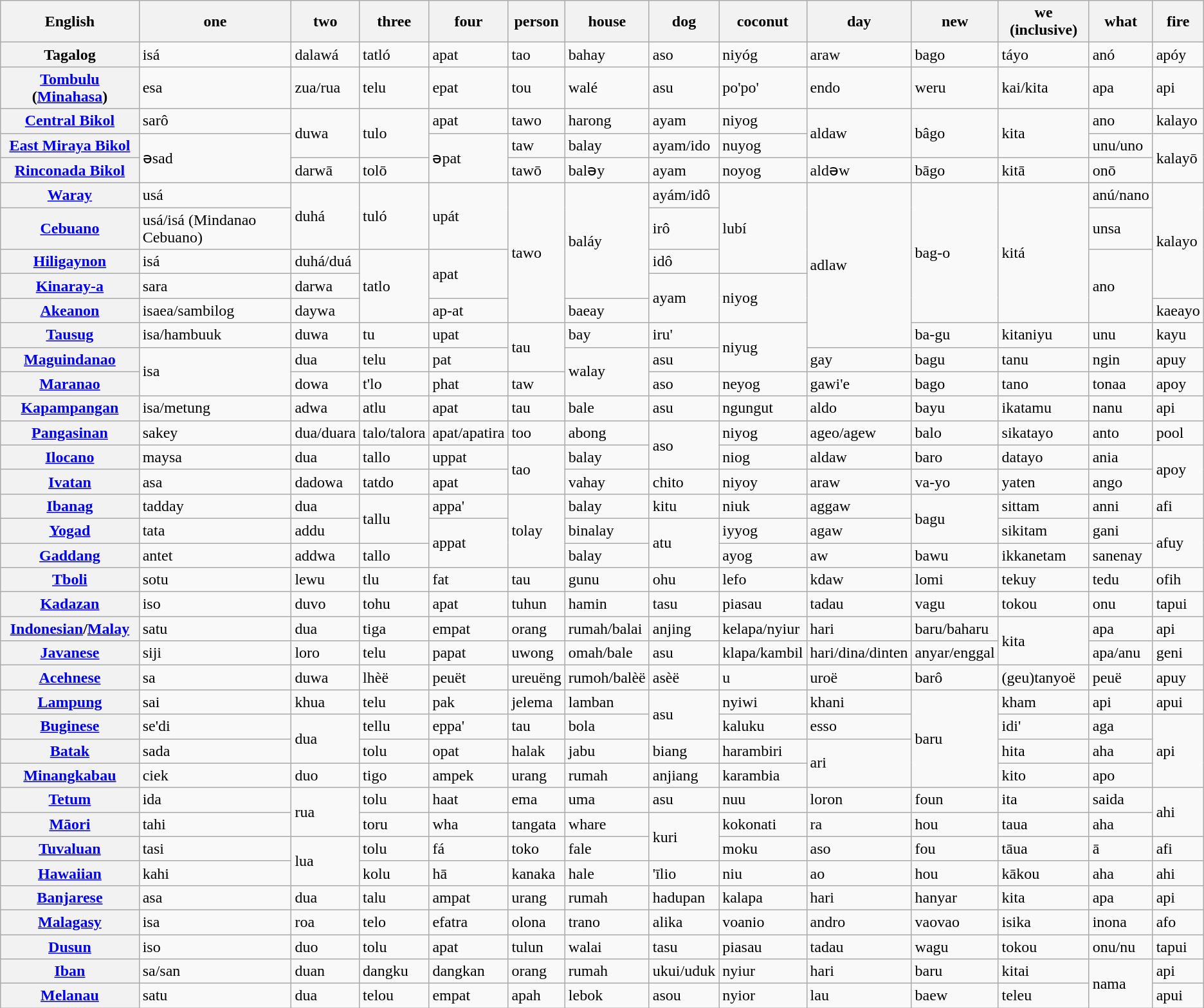<table class="wikitable sortable">
<tr>
<th scope="col">English</th>
<th scope="col">one</th>
<th scope="col">two</th>
<th scope="col">three</th>
<th scope="col">four</th>
<th scope="col">person</th>
<th scope="col">house</th>
<th scope="col">dog</th>
<th scope="col">coconut</th>
<th scope="col">day</th>
<th scope="col">new</th>
<th scope="col">we (inclusive)</th>
<th scope="col">what</th>
<th scope="col">fire</th>
</tr>
<tr>
<th scope="row">Tagalog</th>
<td>isá</td>
<td>dalawá</td>
<td>tatló</td>
<td>apat</td>
<td>tao</td>
<td>bahay</td>
<td>aso</td>
<td>niyóg</td>
<td>araw</td>
<td>bago</td>
<td>táyo</td>
<td>anó</td>
<td>apóy</td>
</tr>
<tr>
<th scope="row"><a href='#'>Tombulu</a> (<a href='#'>Minahasa</a>)</th>
<td>esa</td>
<td>zua/rua</td>
<td>telu</td>
<td>epat</td>
<td>tou</td>
<td>walé</td>
<td>asu</td>
<td>po'po'</td>
<td>endo</td>
<td>weru</td>
<td>kai/kita</td>
<td>apa</td>
<td>api</td>
</tr>
<tr>
<th scope="row"><a href='#'>Central Bikol</a></th>
<td>sarô</td>
<td rowspan="2">duwa</td>
<td rowspan="2">tulo</td>
<td>apat</td>
<td>tawo</td>
<td>harong</td>
<td>ayam</td>
<td>niyog</td>
<td rowspan="2">aldaw</td>
<td rowspan="2">bâgo</td>
<td rowspan="2">kita</td>
<td>ano</td>
<td>kalayo</td>
</tr>
<tr>
<th scope="row"><a href='#'>East Miraya Bikol</a></th>
<td rowspan="2">əsad</td>
<td rowspan="2">əpat</td>
<td>taw</td>
<td>balay</td>
<td>ayam/ido</td>
<td>nuyog</td>
<td>unu/uno</td>
<td rowspan="2">kalayō</td>
</tr>
<tr>
<th scope="row"><a href='#'>Rinconada Bikol</a></th>
<td>darwā</td>
<td>tolō</td>
<td>tawō</td>
<td>baləy</td>
<td>ayam</td>
<td>noyog</td>
<td>aldəw</td>
<td>bāgo</td>
<td>kitā</td>
<td>onō</td>
</tr>
<tr>
<th scope="row"><a href='#'>Waray</a></th>
<td>usá</td>
<td rowspan="2">duhá</td>
<td rowspan="2">tuló</td>
<td rowspan="2">upát</td>
<td rowspan="5">tawo</td>
<td rowspan="4">baláy</td>
<td>ayám/idô</td>
<td rowspan="3">lubí</td>
<td rowspan="6">adlaw</td>
<td rowspan="5">bag-o</td>
<td rowspan="5">kitá</td>
<td>anú/nano</td>
<td rowspan="4">kalayo</td>
</tr>
<tr>
<th scope="row"><a href='#'>Cebuano</a></th>
<td>usá/isá (Mindanao Cebuano)</td>
<td>irô</td>
<td>unsa</td>
</tr>
<tr>
<th scope="row"><a href='#'>Hiligaynon</a></th>
<td>isá</td>
<td>duhá/duá</td>
<td rowspan="3">tatlo</td>
<td rowspan="2">apat</td>
<td>idô</td>
<td rowspan="3">ano</td>
</tr>
<tr>
<th scope="row"><a href='#'>Kinaray-a</a></th>
<td>sara</td>
<td>darwa</td>
<td rowspan="2">ayam</td>
<td rowspan="2">niyog</td>
</tr>
<tr>
<th scope="row"><a href='#'>Akeanon</a></th>
<td>isaea/sambilog</td>
<td>daywa</td>
<td>ap-at</td>
<td>baeay</td>
<td>kaeayo</td>
</tr>
<tr>
<th scope="row"><a href='#'>Tausug</a></th>
<td>isa/hambuuk</td>
<td>duwa</td>
<td>tu</td>
<td>upat</td>
<td rowspan="2">tau</td>
<td>bay</td>
<td>iru'</td>
<td rowspan="2">niyug</td>
<td>ba-gu</td>
<td>kitaniyu</td>
<td>unu</td>
<td>kayu</td>
</tr>
<tr>
<th scope="row"><a href='#'>Maguindanao</a></th>
<td rowspan="2">isa</td>
<td>dua</td>
<td>telu</td>
<td>pat</td>
<td rowspan="2">walay</td>
<td>asu</td>
<td>gay</td>
<td>bagu</td>
<td>tanu</td>
<td>ngin</td>
<td>apuy</td>
</tr>
<tr>
<th scope="row"><a href='#'>Maranao</a></th>
<td>dowa</td>
<td>t'lo</td>
<td>phat</td>
<td>taw</td>
<td>aso</td>
<td>neyog</td>
<td>gawi'e</td>
<td>bago</td>
<td>tano</td>
<td>tonaa</td>
<td>apoy</td>
</tr>
<tr>
<th scope="row"><a href='#'>Kapampangan</a></th>
<td>isa/metung</td>
<td>adwa</td>
<td>atlu</td>
<td>apat</td>
<td>tau</td>
<td>bale</td>
<td>asu</td>
<td>ngungut</td>
<td>aldo</td>
<td>bayu</td>
<td>ikatamu</td>
<td>nanu</td>
<td>api</td>
</tr>
<tr>
<th scope="row"><a href='#'>Pangasinan</a></th>
<td>sakey</td>
<td>dua/duara</td>
<td>talo/talora</td>
<td>apat/apatira</td>
<td>too</td>
<td>abong</td>
<td rowspan="2">aso</td>
<td>niyog</td>
<td>ageo/agew</td>
<td>balo</td>
<td>sikatayo</td>
<td>anto</td>
<td>pool</td>
</tr>
<tr>
<th scope="row"><a href='#'>Ilocano</a></th>
<td>maysa</td>
<td>dua</td>
<td>tallo</td>
<td>uppat</td>
<td rowspan="2">tao</td>
<td>balay</td>
<td>niog</td>
<td>aldaw</td>
<td>baro</td>
<td>datayo</td>
<td>ania</td>
<td rowspan="2">apoy</td>
</tr>
<tr>
<th scope="row"><a href='#'>Ivatan</a></th>
<td>asa</td>
<td>dadowa</td>
<td>tatdo</td>
<td>apat</td>
<td>vahay</td>
<td>chito</td>
<td>niyoy</td>
<td>araw</td>
<td>va-yo</td>
<td>yaten</td>
<td>ango</td>
</tr>
<tr>
<th scope="row"><a href='#'>Ibanag</a></th>
<td>tadday</td>
<td>dua</td>
<td rowspan="2">tallu</td>
<td>appa'</td>
<td rowspan="3">tolay</td>
<td>balay</td>
<td>kitu</td>
<td>niuk</td>
<td>aggaw</td>
<td rowspan="2">bagu</td>
<td>sittam</td>
<td>anni</td>
<td>afi</td>
</tr>
<tr>
<th scope="row"><a href='#'>Yogad</a></th>
<td>tata</td>
<td>addu</td>
<td rowspan="2">appat</td>
<td>binalay</td>
<td rowspan="2">atu</td>
<td>iyyog</td>
<td>agaw</td>
<td>sikitam</td>
<td>gani</td>
<td rowspan="2">afuy</td>
</tr>
<tr>
<th scope="row"><a href='#'>Gaddang</a></th>
<td>antet</td>
<td>addwa</td>
<td>tallo</td>
<td>balay</td>
<td>ayog</td>
<td>aw</td>
<td>bawu</td>
<td>ikkanetam</td>
<td>sanenay</td>
</tr>
<tr>
<th scope="row"><a href='#'>Tboli</a></th>
<td>sotu</td>
<td>lewu</td>
<td>tlu</td>
<td>fat</td>
<td>tau</td>
<td>gunu</td>
<td>ohu</td>
<td>lefo</td>
<td>kdaw</td>
<td>lomi</td>
<td>tekuy</td>
<td>tedu</td>
<td>ofih</td>
</tr>
<tr>
<th scope="row"><a href='#'>Kadazan</a></th>
<td>iso</td>
<td>duvo</td>
<td>tohu</td>
<td>apat</td>
<td>tuhun</td>
<td>hamin</td>
<td>tasu</td>
<td>piasau</td>
<td>tadau</td>
<td>vagu</td>
<td>tokou</td>
<td>onu</td>
<td>tapui</td>
</tr>
<tr>
<th scope="row"><a href='#'>Indonesian</a>/<strong><a href='#'>Malay</a></strong></th>
<td>satu</td>
<td>dua</td>
<td>tiga</td>
<td>empat</td>
<td>orang</td>
<td>rumah/balai</td>
<td>anjing</td>
<td>kelapa/nyiur</td>
<td>hari</td>
<td>baru/baharu</td>
<td rowspan="2">kita</td>
<td>apa</td>
<td>api</td>
</tr>
<tr>
<th scope="row"><a href='#'>Javanese</a></th>
<td>siji</td>
<td>loro</td>
<td>telu</td>
<td>papat</td>
<td>uwong</td>
<td>omah/bale</td>
<td>asu</td>
<td>klapa/kambil</td>
<td>hari/dina/dinten</td>
<td>anyar/enggal</td>
<td>apa/anu</td>
<td>geni</td>
</tr>
<tr>
<th scope="row"><a href='#'>Acehnese</a></th>
<td>sa</td>
<td>duwa</td>
<td>lhèë</td>
<td>peuët</td>
<td>ureuëng</td>
<td>rumoh/balèë</td>
<td>asèë</td>
<td>u</td>
<td>uroë</td>
<td>barô</td>
<td>(geu)tanyoë</td>
<td>peuë</td>
<td>apuy</td>
</tr>
<tr>
<th scope="row"><a href='#'>Lampung</a></th>
<td>sai</td>
<td>khua</td>
<td>telu</td>
<td>pak</td>
<td>jelema</td>
<td>lamban</td>
<td rowspan="2">asu</td>
<td>nyiwi</td>
<td>khani</td>
<td rowspan="4">baru</td>
<td>kham</td>
<td>api</td>
<td>apui</td>
</tr>
<tr>
<th scope="row"><a href='#'>Buginese</a></th>
<td>se'di</td>
<td rowspan="2">dua</td>
<td>tellu</td>
<td>eppa'</td>
<td>tau</td>
<td>bola</td>
<td>kaluku</td>
<td>esso</td>
<td>idi'</td>
<td>aga</td>
<td rowspan="3">api</td>
</tr>
<tr>
<th scope="row"><a href='#'>Batak</a></th>
<td>sada</td>
<td>tolu</td>
<td>opat</td>
<td>halak</td>
<td>jabu</td>
<td>biang</td>
<td>harambiri</td>
<td rowspan="2">ari</td>
<td>hita</td>
<td>aha</td>
</tr>
<tr>
<th><a href='#'>Minangkabau</a></th>
<td>ciek</td>
<td>duo</td>
<td>tigo</td>
<td>ampek</td>
<td>urang</td>
<td>rumah</td>
<td>anjiang</td>
<td>karambia</td>
<td>kito</td>
<td>apo</td>
</tr>
<tr>
<th scope="row"><a href='#'>Tetum</a></th>
<td>ida</td>
<td rowspan="2">rua</td>
<td>tolu</td>
<td>haat</td>
<td>ema</td>
<td>uma</td>
<td>asu</td>
<td>nuu</td>
<td>loron</td>
<td>foun</td>
<td>ita</td>
<td>saida</td>
<td rowspan="2">ahi</td>
</tr>
<tr>
<th scope="row"><a href='#'>Māori</a></th>
<td>tahi</td>
<td>toru</td>
<td>wha</td>
<td>tangata</td>
<td>whare</td>
<td rowspan="2">kuri</td>
<td>kokonati</td>
<td>ra</td>
<td>hou</td>
<td>taua</td>
<td>aha</td>
</tr>
<tr>
<th scope="row"><a href='#'>Tuvaluan</a></th>
<td>tasi</td>
<td rowspan="2">lua</td>
<td>tolu</td>
<td>fá</td>
<td>toko</td>
<td>fale</td>
<td>moku</td>
<td>aso</td>
<td>fou</td>
<td>tāua</td>
<td>ā</td>
<td>afi</td>
</tr>
<tr>
<th scope="row"><a href='#'>Hawaiian</a></th>
<td>kahi</td>
<td>kolu</td>
<td>hā</td>
<td>kanaka</td>
<td>hale</td>
<td>'īlio</td>
<td>niu</td>
<td>ao</td>
<td>hou</td>
<td>kākou</td>
<td>aha</td>
<td>ahi</td>
</tr>
<tr>
<th scope="row"><a href='#'>Banjarese</a></th>
<td>asa</td>
<td>dua</td>
<td>talu</td>
<td>ampat</td>
<td>urang</td>
<td>rumah</td>
<td>hadupan</td>
<td>kalapa</td>
<td>hari</td>
<td>hanyar</td>
<td>kita</td>
<td>apa</td>
<td>api</td>
</tr>
<tr>
<th scope="row"><a href='#'>Malagasy</a></th>
<td>isa</td>
<td>roa</td>
<td>telo</td>
<td>efatra</td>
<td>olona</td>
<td>trano</td>
<td>alika</td>
<td>voanio</td>
<td>andro</td>
<td>vaovao</td>
<td>isika</td>
<td>inona</td>
<td>afo</td>
</tr>
<tr>
<th scope="row"><a href='#'>Dusun</a></th>
<td>iso</td>
<td>duo</td>
<td>tolu</td>
<td>apat</td>
<td>tulun</td>
<td>walai</td>
<td>tasu</td>
<td>piasau</td>
<td>tadau</td>
<td>wagu</td>
<td>tokou</td>
<td>onu/nu</td>
<td>tapui</td>
</tr>
<tr>
<th scope="row"><a href='#'>Iban</a></th>
<td>sa/san</td>
<td>duan</td>
<td>dangku</td>
<td>dangkan</td>
<td>orang</td>
<td>rumah</td>
<td>ukui/uduk</td>
<td>nyiur</td>
<td>hari</td>
<td>baru</td>
<td>kitai</td>
<td rowspan="2">nama</td>
<td>api</td>
</tr>
<tr>
<th scope="row"><a href='#'>Melanau</a></th>
<td>satu</td>
<td>dua</td>
<td>telou</td>
<td>empat</td>
<td>apah</td>
<td>lebok</td>
<td>asou</td>
<td>nyior</td>
<td>lau</td>
<td>baew</td>
<td>teleu</td>
<td>apui</td>
</tr>
</table>
